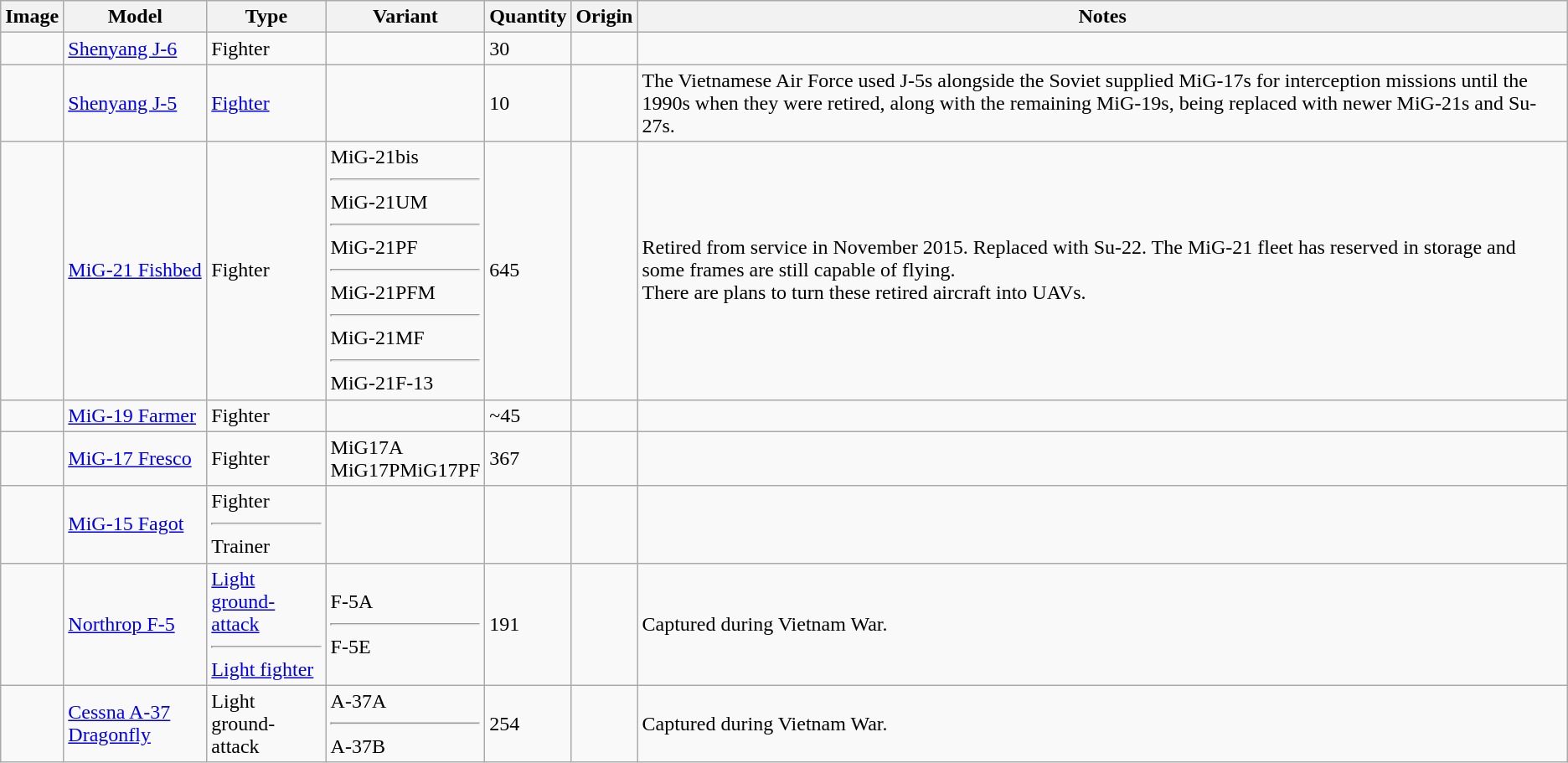<table class="wikitable">
<tr>
<th>Image</th>
<th>Model</th>
<th>Type</th>
<th>Variant</th>
<th>Quantity</th>
<th>Origin</th>
<th>Notes</th>
</tr>
<tr>
<td></td>
<td><a href='#'>Shenyang J-6</a></td>
<td>Fighter</td>
<td></td>
<td>30</td>
<td></td>
<td></td>
</tr>
<tr>
<td></td>
<td><a href='#'>Shenyang J-5</a></td>
<td><a href='#'>Fighter</a></td>
<td></td>
<td>10</td>
<td></td>
<td>The Vietnamese Air Force used J-5s alongside the Soviet supplied MiG-17s for interception missions until the 1990s when they were retired, along with the remaining MiG-19s, being replaced with newer MiG-21s and Su-27s.</td>
</tr>
<tr>
<td></td>
<td><a href='#'>MiG-21 Fishbed</a></td>
<td>Fighter</td>
<td>MiG-21bis <hr> MiG-21UM <hr> MiG-21PF <hr> MiG-21PFM <hr> MiG-21MF <hr> MiG-21F-13</td>
<td>645</td>
<td></td>
<td>Retired from service in November 2015. Replaced with Su-22. The MiG-21 fleet has reserved in storage and some frames are still capable of flying.<br>There are plans to turn these retired aircraft into UAVs.</td>
</tr>
<tr>
<td></td>
<td><a href='#'>MiG-19 Farmer</a></td>
<td>Fighter</td>
<td></td>
<td>~45</td>
<td></td>
<td></td>
</tr>
<tr>
<td></td>
<td><a href='#'>MiG-17 Fresco</a></td>
<td>Fighter</td>
<td>MiG17A<br>MiG17PMiG17PF</td>
<td>367</td>
<td></td>
<td></td>
</tr>
<tr>
<td></td>
<td><a href='#'>MiG-15 Fagot</a></td>
<td>Fighter<hr>Trainer</td>
<td></td>
<td></td>
<td></td>
<td></td>
</tr>
<tr>
<td></td>
<td><a href='#'>Northrop F-5</a></td>
<td><a href='#'>Light ground-attack</a><hr><a href='#'>Light fighter</a></td>
<td>F-5A<hr>F-5E</td>
<td>191</td>
<td></td>
<td>Captured during Vietnam War.</td>
</tr>
<tr>
<td></td>
<td><a href='#'>Cessna A-37 Dragonfly</a></td>
<td>Light ground-attack</td>
<td>A-37A<hr>A-37B</td>
<td>254</td>
<td></td>
<td>Captured during Vietnam War.</td>
</tr>
</table>
